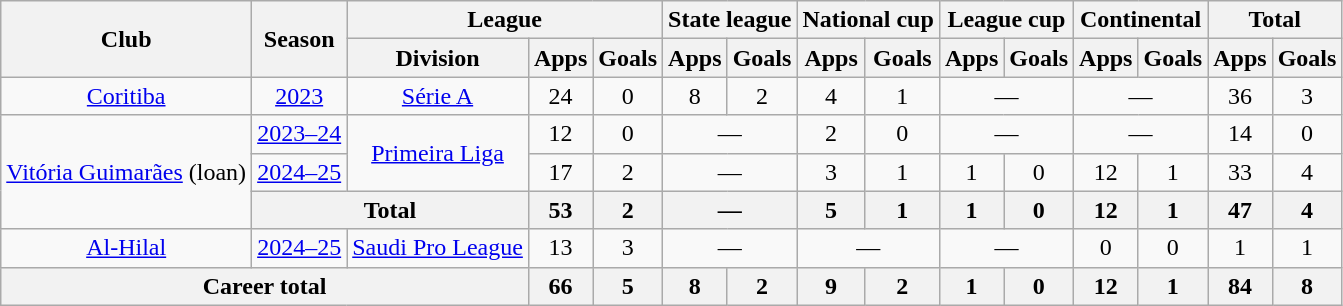<table class="wikitable" style="text-align: center;">
<tr>
<th rowspan="2">Club</th>
<th rowspan="2">Season</th>
<th colspan="3">League</th>
<th colspan="2">State league</th>
<th colspan="2">National cup</th>
<th colspan="2">League cup</th>
<th colspan="2">Continental</th>
<th colspan="2">Total</th>
</tr>
<tr>
<th>Division</th>
<th>Apps</th>
<th>Goals</th>
<th>Apps</th>
<th>Goals</th>
<th>Apps</th>
<th>Goals</th>
<th>Apps</th>
<th>Goals</th>
<th>Apps</th>
<th>Goals</th>
<th>Apps</th>
<th>Goals</th>
</tr>
<tr>
<td><a href='#'>Coritiba</a></td>
<td><a href='#'>2023</a></td>
<td><a href='#'>Série A</a></td>
<td>24</td>
<td>0</td>
<td>8</td>
<td>2</td>
<td>4</td>
<td>1</td>
<td colspan="2">—</td>
<td colspan="2">—</td>
<td>36</td>
<td>3</td>
</tr>
<tr>
<td rowspan="3"><a href='#'>Vitória Guimarães</a> (loan)</td>
<td><a href='#'>2023–24</a></td>
<td rowspan="2"><a href='#'>Primeira Liga</a></td>
<td>12</td>
<td>0</td>
<td colspan="2">—</td>
<td>2</td>
<td>0</td>
<td colspan="2">—</td>
<td colspan="2">—</td>
<td>14</td>
<td>0</td>
</tr>
<tr>
<td><a href='#'>2024–25</a></td>
<td>17</td>
<td>2</td>
<td colspan="2">—</td>
<td>3</td>
<td>1</td>
<td>1</td>
<td>0</td>
<td>12</td>
<td>1</td>
<td>33</td>
<td>4</td>
</tr>
<tr>
<th colspan="2">Total</th>
<th>53</th>
<th>2</th>
<th colspan="2">—</th>
<th>5</th>
<th>1</th>
<th>1</th>
<th>0</th>
<th>12</th>
<th>1</th>
<th>47</th>
<th>4</th>
</tr>
<tr>
<td><a href='#'>Al-Hilal</a></td>
<td><a href='#'>2024–25</a></td>
<td><a href='#'>Saudi Pro League</a></td>
<td>13</td>
<td>3</td>
<td colspan="2">—</td>
<td colspan="2">—</td>
<td colspan="2">—</td>
<td>0</td>
<td>0</td>
<td>1</td>
<td>1</td>
</tr>
<tr>
<th colspan="3">Career total</th>
<th>66</th>
<th>5</th>
<th>8</th>
<th>2</th>
<th>9</th>
<th>2</th>
<th>1</th>
<th>0</th>
<th>12</th>
<th>1</th>
<th>84</th>
<th>8</th>
</tr>
</table>
